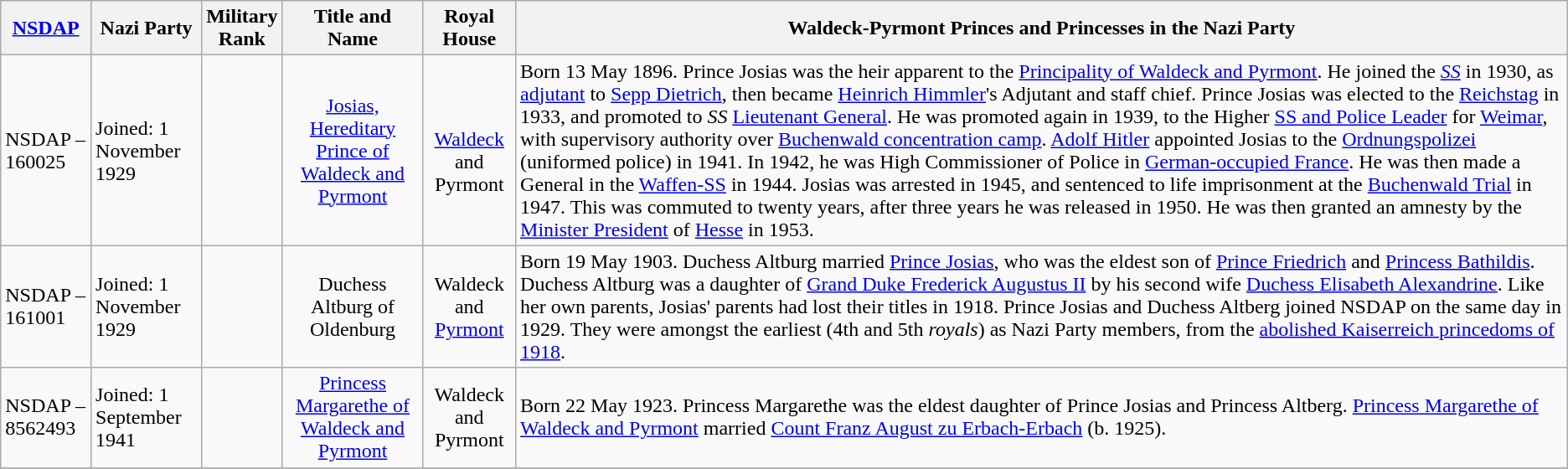<table class="wikitable">
<tr>
<th><a href='#'>NSDAP</a></th>
<th>Nazi Party</th>
<th>Military<br>Rank</th>
<th>Title and<br>Name</th>
<th>Royal<br>House</th>
<th>Waldeck-Pyrmont Princes and Princesses in the Nazi Party</th>
</tr>
<tr>
<td>NSDAP – 160025</td>
<td>Joined: 1 November 1929</td>
<td><br><br><br><br></td>
<td align="center"><a href='#'>Josias, Hereditary Prince of Waldeck and Pyrmont</a></td>
<td align="center"> <br><a href='#'>Waldeck</a> and Pyrmont</td>
<td>Born 13 May 1896. Prince Josias was the heir apparent to the <a href='#'>Principality of Waldeck and Pyrmont</a>. He joined the <em><a href='#'>SS</a></em> in 1930, as <a href='#'>adjutant</a> to <a href='#'>Sepp Dietrich</a>, then became <a href='#'>Heinrich Himmler</a>'s Adjutant and staff chief. Prince Josias was elected to the <a href='#'>Reichstag</a> in 1933, and promoted to <em>SS</em> <a href='#'>Lieutenant General</a>. He was promoted again in 1939, to the Higher <a href='#'>SS and Police Leader</a> for <a href='#'>Weimar</a>, with supervisory authority over <a href='#'>Buchenwald concentration camp</a>. <a href='#'>Adolf Hitler</a> appointed Josias to the <a href='#'>Ordnungspolizei</a> (uniformed police) in 1941. In 1942, he was High Commissioner of Police in <a href='#'>German-occupied France</a>. He was then made a General in the <a href='#'>Waffen-SS</a> in 1944. Josias was arrested in 1945, and sentenced to life imprisonment at the <a href='#'>Buchenwald Trial</a> in 1947. This was commuted to twenty years, after three years he was released in 1950. He was then granted an amnesty by the <a href='#'>Minister President</a> of <a href='#'>Hesse</a> in 1953.</td>
</tr>
<tr>
<td>NSDAP – 161001</td>
<td>Joined: 1 November 1929</td>
<td></td>
<td align="center">Duchess Altburg of Oldenburg</td>
<td align="center">Waldeck and <a href='#'>Pyrmont</a></td>
<td> Born 19 May 1903. Duchess Altburg married <a href='#'>Prince Josias</a>, who was the eldest son of <a href='#'>Prince Friedrich</a> and <a href='#'>Princess Bathildis</a>. Duchess Altburg was a daughter of <a href='#'>Grand Duke Frederick Augustus II</a> by his second wife <a href='#'>Duchess Elisabeth Alexandrine</a>. Like her own parents, Josias' parents had lost their titles in 1918. Prince Josias and Duchess Altberg joined NSDAP on the same day in 1929. They were amongst the earliest (4th and 5th <em>royals</em>) as Nazi Party members, from the <a href='#'>abolished Kaiserreich princedoms of 1918</a>.</td>
</tr>
<tr>
<td>NSDAP – 8562493</td>
<td>Joined: 1 September 1941</td>
<td></td>
<td align="center"><a href='#'>Princess Margarethe of Waldeck and Pyrmont</a></td>
<td align="center"> Waldeck and Pyrmont</td>
<td>Born 22 May 1923. Princess Margarethe was the eldest daughter of Prince Josias and Princess Altberg. <a href='#'>Princess Margarethe of Waldeck and Pyrmont</a> married <a href='#'>Count Franz August zu Erbach-Erbach</a> (b. 1925).</td>
</tr>
<tr>
</tr>
</table>
